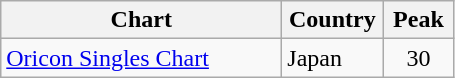<table class="wikitable">
<tr>
<th style="width:180px;">Chart</th>
<th style="width:60px;">Country</th>
<th style="width:40px;">Peak</th>
</tr>
<tr>
<td><a href='#'>Oricon Singles Chart</a></td>
<td>Japan</td>
<td style="text-align:center">30</td>
</tr>
</table>
